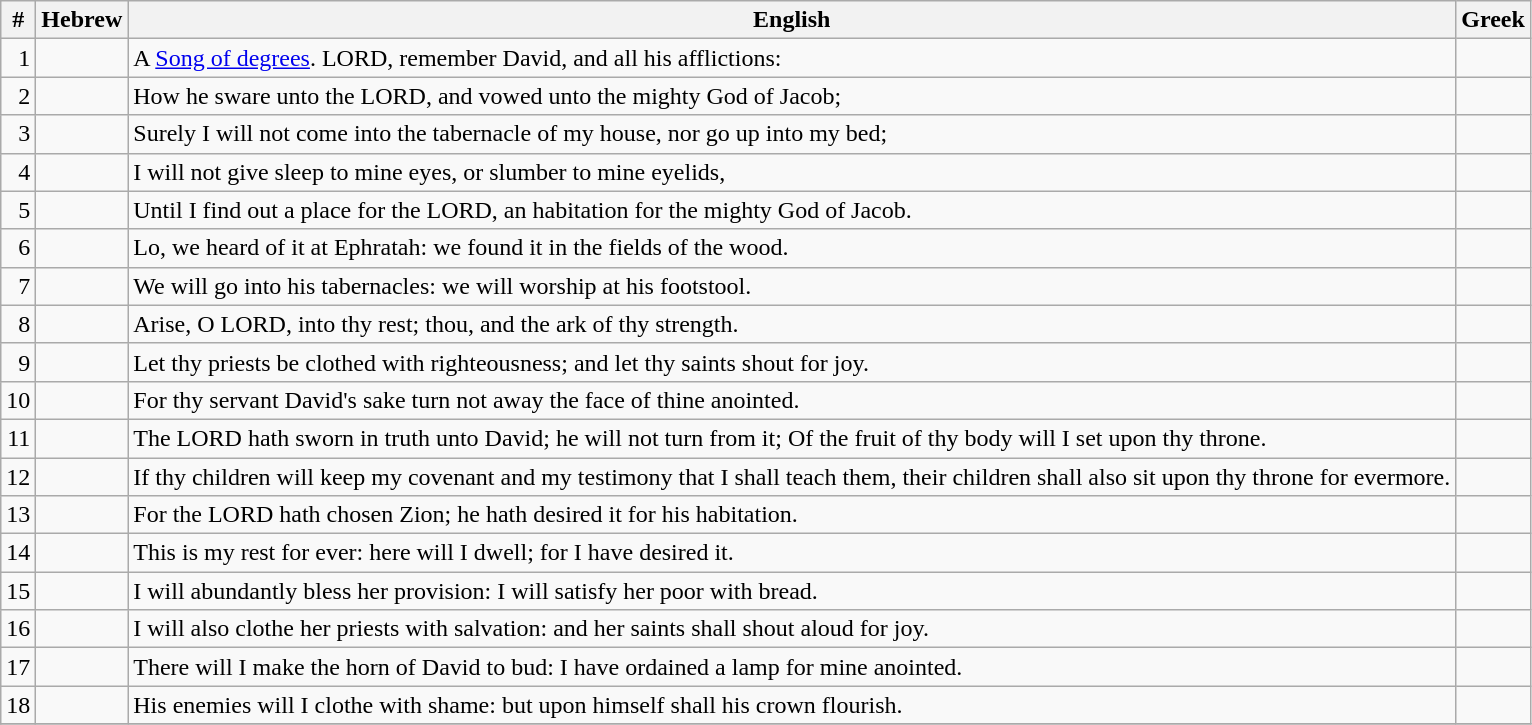<table class=wikitable>
<tr>
<th>#</th>
<th>Hebrew</th>
<th>English</th>
<th>Greek</th>
</tr>
<tr>
<td style="text-align:right">1</td>
<td style="text-align:right"></td>
<td>A <a href='#'>Song of degrees</a>. LORD, remember David, and all his afflictions:</td>
<td></td>
</tr>
<tr>
<td style="text-align:right">2</td>
<td style="text-align:right"></td>
<td>How he sware unto the LORD, and vowed unto the mighty God of Jacob;</td>
<td></td>
</tr>
<tr>
<td style="text-align:right">3</td>
<td style="text-align:right"></td>
<td>Surely I will not come into the tabernacle of my house, nor go up into my bed;</td>
<td></td>
</tr>
<tr>
<td style="text-align:right">4</td>
<td style="text-align:right"></td>
<td>I will not give sleep to mine eyes, or slumber to mine eyelids,</td>
<td></td>
</tr>
<tr>
<td style="text-align:right">5</td>
<td style="text-align:right"></td>
<td>Until I find out a place for the LORD, an habitation for the mighty God of Jacob.</td>
<td></td>
</tr>
<tr>
<td style="text-align:right">6</td>
<td style="text-align:right"></td>
<td>Lo, we heard of it at Ephratah: we found it in the fields of the wood.</td>
<td></td>
</tr>
<tr>
<td style="text-align:right">7</td>
<td style="text-align:right"></td>
<td>We will go into his tabernacles: we will worship at his footstool.</td>
<td></td>
</tr>
<tr>
<td style="text-align:right">8</td>
<td style="text-align:right"></td>
<td>Arise, O LORD, into thy rest; thou, and the ark of thy strength.</td>
<td></td>
</tr>
<tr>
<td style="text-align:right">9</td>
<td style="text-align:right"></td>
<td>Let thy priests be clothed with righteousness; and let thy saints shout for joy.</td>
<td></td>
</tr>
<tr>
<td style="text-align:right">10</td>
<td style="text-align:right"></td>
<td>For thy servant David's sake turn not away the face of thine anointed.</td>
<td></td>
</tr>
<tr>
<td style="text-align:right">11</td>
<td style="text-align:right"></td>
<td>The LORD hath sworn in truth unto David; he will not turn from it; Of the fruit of thy body will I set upon thy throne.</td>
<td></td>
</tr>
<tr>
<td style="text-align:right">12</td>
<td style="text-align:right"></td>
<td>If thy children will keep my covenant and my testimony that I shall teach them, their children shall also sit upon thy throne for evermore.</td>
<td></td>
</tr>
<tr>
<td style="text-align:right">13</td>
<td style="text-align:right"></td>
<td>For the LORD hath chosen Zion; he hath desired it for his habitation.</td>
<td></td>
</tr>
<tr>
<td style="text-align:right">14</td>
<td style="text-align:right"></td>
<td>This is my rest for ever: here will I dwell; for I have desired it.</td>
<td></td>
</tr>
<tr>
<td style="text-align:right">15</td>
<td style="text-align:right"></td>
<td>I will abundantly bless her provision: I will satisfy her poor with bread.</td>
<td></td>
</tr>
<tr>
<td style="text-align:right">16</td>
<td style="text-align:right"></td>
<td>I will also clothe her priests with salvation: and her saints shall shout aloud for joy.</td>
<td></td>
</tr>
<tr>
<td style="text-align:right">17</td>
<td style="text-align:right"></td>
<td>There will I make the horn of David to bud: I have ordained a lamp for mine anointed.</td>
<td></td>
</tr>
<tr>
<td style="text-align:right">18</td>
<td style="text-align:right"></td>
<td>His enemies will I clothe with shame: but upon himself shall his crown flourish.</td>
<td></td>
</tr>
<tr>
</tr>
</table>
